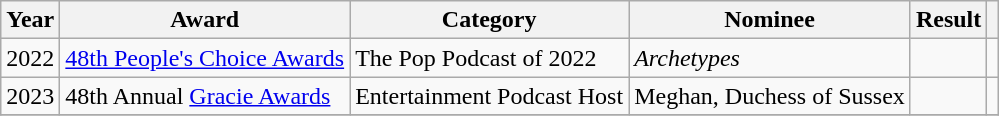<table class="wikitable sortable">
<tr>
<th>Year</th>
<th>Award</th>
<th>Category</th>
<th>Nominee</th>
<th>Result</th>
<th></th>
</tr>
<tr>
<td rowspan="1" style="text-align:center;">2022</td>
<td rowspan="1"><a href='#'>48th People's Choice Awards</a></td>
<td>The Pop Podcast of 2022</td>
<td><em>Archetypes</em></td>
<td></td>
<td align="center" rowspan="1"></td>
</tr>
<tr>
<td rowspan="1" style="text-align:center;">2023</td>
<td rowspan="1">48th Annual <a href='#'>Gracie Awards</a></td>
<td>Entertainment Podcast Host</td>
<td>Meghan, Duchess of Sussex</td>
<td></td>
<td align="center" rowspan="1"></td>
</tr>
<tr>
</tr>
</table>
